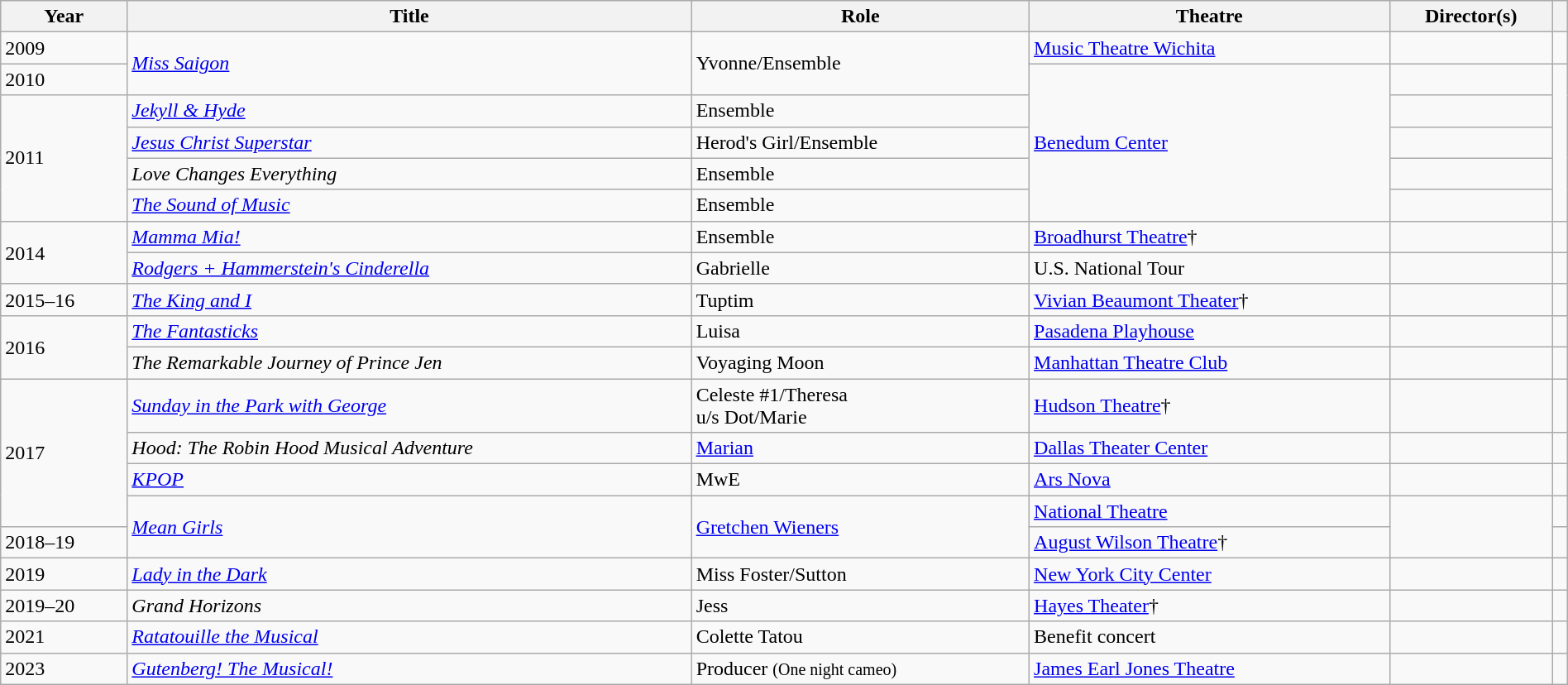<table class="wikitable sortable" style="width:100%;">
<tr>
<th>Year</th>
<th>Title</th>
<th>Role</th>
<th>Theatre</th>
<th>Director(s)</th>
<th></th>
</tr>
<tr>
<td>2009</td>
<td rowspan=2><em><a href='#'>Miss Saigon</a></em></td>
<td rowspan=2>Yvonne/Ensemble</td>
<td><a href='#'>Music Theatre Wichita</a></td>
<td></td>
<td></td>
</tr>
<tr>
<td>2010</td>
<td rowspan=5><a href='#'>Benedum Center</a></td>
<td></td>
<td rowspan=5></td>
</tr>
<tr>
<td rowspan=4>2011</td>
<td><em><a href='#'>Jekyll & Hyde</a></em></td>
<td>Ensemble</td>
<td></td>
</tr>
<tr>
<td><em><a href='#'>Jesus Christ Superstar</a></em></td>
<td>Herod's Girl/Ensemble</td>
<td></td>
</tr>
<tr>
<td><em>Love Changes Everything</em></td>
<td>Ensemble</td>
<td></td>
</tr>
<tr>
<td><em><a href='#'>The Sound of Music</a></em></td>
<td>Ensemble</td>
<td></td>
</tr>
<tr>
<td rowspan=2>2014</td>
<td><em><a href='#'>Mamma Mia!</a></em></td>
<td>Ensemble  </td>
<td><a href='#'>Broadhurst Theatre</a>†</td>
<td></td>
<td></td>
</tr>
<tr>
<td><em><a href='#'>Rodgers + Hammerstein's Cinderella</a></em></td>
<td>Gabrielle</td>
<td>U.S. National Tour</td>
<td></td>
<td></td>
</tr>
<tr>
<td>2015–16</td>
<td><em><a href='#'>The King and I</a></em></td>
<td>Tuptim</td>
<td><a href='#'>Vivian Beaumont Theater</a>†</td>
<td></td>
<td></td>
</tr>
<tr>
<td rowspan=2>2016</td>
<td><em><a href='#'>The Fantasticks</a></em></td>
<td>Luisa</td>
<td><a href='#'>Pasadena Playhouse</a></td>
<td></td>
<td></td>
</tr>
<tr>
<td><em>The Remarkable Journey of Prince Jen</em></td>
<td>Voyaging Moon</td>
<td><a href='#'>Manhattan Theatre Club</a></td>
<td></td>
<td></td>
</tr>
<tr>
<td rowspan=4>2017</td>
<td><em><a href='#'>Sunday in the Park with George</a></em></td>
<td>Celeste #1/Theresa<br>u/s Dot/Marie</td>
<td><a href='#'>Hudson Theatre</a>†</td>
<td></td>
<td></td>
</tr>
<tr>
<td><em>Hood: The Robin Hood Musical Adventure</em></td>
<td><a href='#'>Marian</a></td>
<td><a href='#'>Dallas Theater Center</a></td>
<td></td>
<td></td>
</tr>
<tr>
<td><em><a href='#'>KPOP</a></em></td>
<td>MwE</td>
<td><a href='#'>Ars Nova</a></td>
<td></td>
<td></td>
</tr>
<tr>
<td rowspan=2><em><a href='#'>Mean Girls</a></em></td>
<td rowspan=2><a href='#'>Gretchen Wieners</a></td>
<td><a href='#'>National Theatre</a> </td>
<td rowspan=2></td>
<td></td>
</tr>
<tr>
<td>2018–19</td>
<td><a href='#'>August Wilson Theatre</a>†</td>
<td></td>
</tr>
<tr>
<td>2019</td>
<td><em><a href='#'>Lady in the Dark</a></em></td>
<td>Miss Foster/Sutton</td>
<td><a href='#'>New York City Center</a></td>
<td></td>
<td></td>
</tr>
<tr>
<td>2019–20</td>
<td><em>Grand Horizons</em></td>
<td>Jess</td>
<td><a href='#'>Hayes Theater</a>†</td>
<td></td>
<td></td>
</tr>
<tr>
<td>2021</td>
<td><em><a href='#'>Ratatouille the Musical</a></em></td>
<td>Colette Tatou</td>
<td>Benefit concert</td>
<td></td>
<td></td>
</tr>
<tr>
<td>2023</td>
<td><em><a href='#'>Gutenberg! The Musical!</a></em></td>
<td>Producer <small>(One night cameo)</small></td>
<td><a href='#'>James Earl Jones Theatre</a></td>
<td></td>
<td></td>
</tr>
</table>
